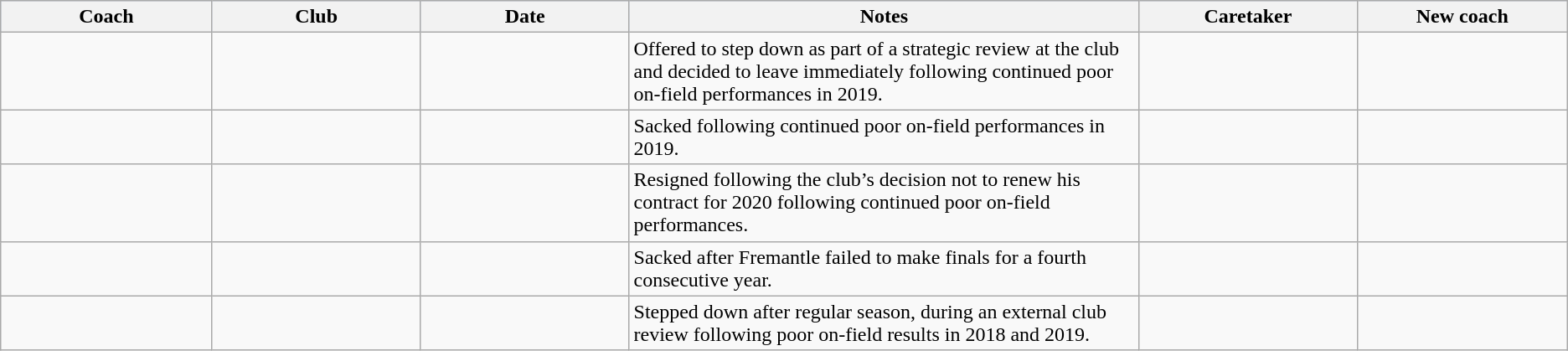<table class="wikitable plainrowheaders sortable" style="text-align:left;">
<tr style="background:#C1D8FF;">
<th scope="col" style="width:12em">Coach</th>
<th scope="col" style="width:12em">Club</th>
<th scope="col" style="width:12em">Date</th>
<th scope="col" style="width:30em">Notes</th>
<th scope="col" style="width:12em">Caretaker</th>
<th scope="col" style="width:12em">New coach</th>
</tr>
<tr>
<td></td>
<td></td>
<td></td>
<td>Offered to step down as part of a strategic review at the club and decided to leave immediately following continued poor on-field performances in 2019.</td>
<td></td>
<td></td>
</tr>
<tr>
<td></td>
<td></td>
<td></td>
<td>Sacked following continued poor on-field performances in 2019.</td>
<td></td>
<td></td>
</tr>
<tr>
<td></td>
<td></td>
<td></td>
<td>Resigned following the club’s decision not to renew his contract for 2020 following continued poor on-field performances.</td>
<td></td>
<td></td>
</tr>
<tr>
<td></td>
<td></td>
<td></td>
<td>Sacked after Fremantle failed to make finals for a fourth consecutive year.</td>
<td></td>
<td></td>
</tr>
<tr>
<td></td>
<td></td>
<td></td>
<td>Stepped down after regular season, during an external club review following poor on-field results in 2018 and 2019.</td>
<td></td>
<td></td>
</tr>
</table>
